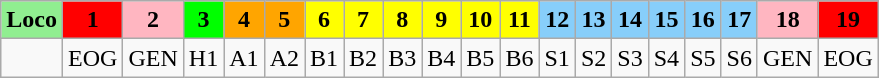<table class="wikitable plainrowheaders unsortable" style="text-align:center">
<tr>
<th scope="col" rowspan="1" style="background:lightgreen;">Loco</th>
<th scope="col" rowspan="1" style="background:red;">1</th>
<th scope="col" rowspan="1" style="background:lightpink;">2</th>
<th scope="col" rowspan="1" style="background:lime;">3</th>
<th scope="col" rowspan="1" style="background:orange;">4</th>
<th scope="col" rowspan="1" style="background:orange;">5</th>
<th scope="col" rowspan="1" style="background:yellow;">6</th>
<th scope="col" rowspan="1" style="background:yellow;">7</th>
<th scope="col" rowspan="1" style="background:yellow;">8</th>
<th scope="col" rowspan="1" style="background:yellow;">9</th>
<th scope="col" rowspan="1" style="background:yellow;">10</th>
<th scope="col" rowspan="1" style="background:yellow;">11</th>
<th scope="col" rowspan="1" style="background:lightskyblue;">12</th>
<th scope="col" rowspan="1" style="background:lightskyblue;">13</th>
<th scope="col" rowspan="1" style="background:lightskyblue;">14</th>
<th scope="col" rowspan="1" style="background:lightskyblue;">15</th>
<th scope="col" rowspan="1" style="background:lightskyblue;">16</th>
<th scope="col" rowspan="1" style="background:lightskyblue;">17</th>
<th scope="col" rowspan="1" style="background:lightpink;">18</th>
<th scope="col" rowspan="1" style="background:red;">19</th>
</tr>
<tr>
<td></td>
<td>EOG</td>
<td>GEN</td>
<td>H1</td>
<td>A1</td>
<td>A2</td>
<td>B1</td>
<td>B2</td>
<td>B3</td>
<td>B4</td>
<td>B5</td>
<td>B6</td>
<td>S1</td>
<td>S2</td>
<td>S3</td>
<td>S4</td>
<td>S5</td>
<td>S6</td>
<td>GEN</td>
<td>EOG</td>
</tr>
</table>
